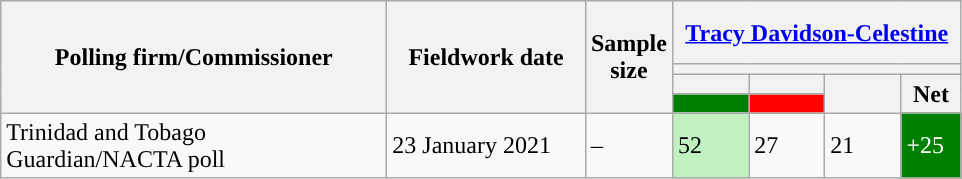<table class="wikitable style="text-align:center; font-size:90%; line-height:14px;">
<tr style="height:42px;">
<th style="width:250px;" rowspan="4">Polling firm/Commissioner</th>
<th style="width:125px;" rowspan="4">Fieldwork date</th>
<th style="width:50px;" rowspan="4">Sample size</th>
<th style="width:185px;" colspan="4"><a href='#'>Tracy Davidson-Celestine</a><br></th>
</tr>
<tr>
<th colspan="4" style="background:"></th>
</tr>
<tr>
<th style="width:40px;"></th>
<th style="width:40px;"></th>
<th style="width:40px;" rowspan="2"></th>
<th style="width:30px;" rowspan="2">Net</th>
</tr>
<tr>
<th style="color:inherit;background:#008000;"></th>
<th style="color:inherit;background:#FF0000;"></th>
</tr>
<tr>
<td>Trinidad and Tobago Guardian/NACTA poll</td>
<td>23 January 2021</td>
<td>–</td>
<td style="background:#C1F0C1;">52</td>
<td>27</td>
<td>21</td>
<td style="background:#008000; color:white;">+25</td>
</tr>
</table>
